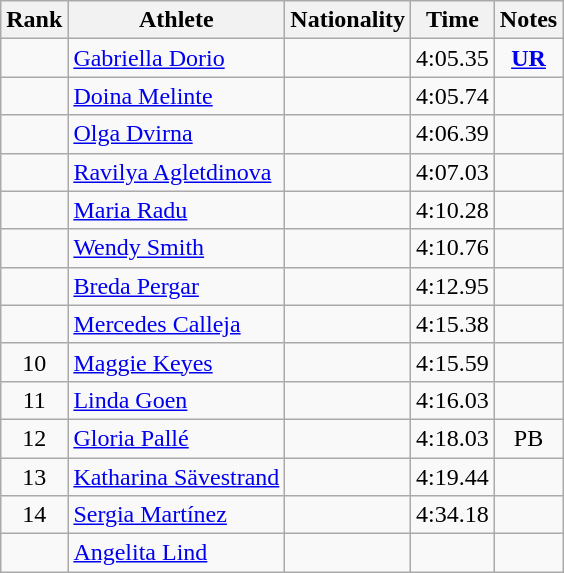<table class="wikitable sortable" style="text-align:center">
<tr>
<th>Rank</th>
<th>Athlete</th>
<th>Nationality</th>
<th>Time</th>
<th>Notes</th>
</tr>
<tr>
<td></td>
<td align=left><a href='#'>Gabriella Dorio</a></td>
<td align=left></td>
<td>4:05.35</td>
<td><strong><a href='#'>UR</a></strong></td>
</tr>
<tr>
<td></td>
<td align=left><a href='#'>Doina Melinte</a></td>
<td align=left></td>
<td>4:05.74</td>
<td></td>
</tr>
<tr>
<td></td>
<td align=left><a href='#'>Olga Dvirna</a></td>
<td align=left></td>
<td>4:06.39</td>
<td></td>
</tr>
<tr>
<td></td>
<td align=left><a href='#'>Ravilya Agletdinova</a></td>
<td align=left></td>
<td>4:07.03</td>
<td></td>
</tr>
<tr>
<td></td>
<td align=left><a href='#'>Maria Radu</a></td>
<td align=left></td>
<td>4:10.28</td>
<td></td>
</tr>
<tr>
<td></td>
<td align=left><a href='#'>Wendy Smith</a></td>
<td align=left></td>
<td>4:10.76</td>
<td></td>
</tr>
<tr>
<td></td>
<td align=left><a href='#'>Breda Pergar</a></td>
<td align=left></td>
<td>4:12.95</td>
<td></td>
</tr>
<tr>
<td></td>
<td align=left><a href='#'>Mercedes Calleja</a></td>
<td align=left></td>
<td>4:15.38</td>
<td></td>
</tr>
<tr>
<td>10</td>
<td align=left><a href='#'>Maggie Keyes</a></td>
<td align=left></td>
<td>4:15.59</td>
<td></td>
</tr>
<tr>
<td>11</td>
<td align=left><a href='#'>Linda Goen</a></td>
<td align=left></td>
<td>4:16.03</td>
<td></td>
</tr>
<tr>
<td>12</td>
<td align=left><a href='#'>Gloria Pallé</a></td>
<td align=left></td>
<td>4:18.03</td>
<td>PB</td>
</tr>
<tr>
<td>13</td>
<td align=left><a href='#'>Katharina Sävestrand</a></td>
<td align=left></td>
<td>4:19.44</td>
<td></td>
</tr>
<tr>
<td>14</td>
<td align=left><a href='#'>Sergia Martínez</a></td>
<td align=left></td>
<td>4:34.18</td>
<td></td>
</tr>
<tr>
<td></td>
<td align=left><a href='#'>Angelita Lind</a></td>
<td align=left></td>
<td></td>
<td></td>
</tr>
</table>
